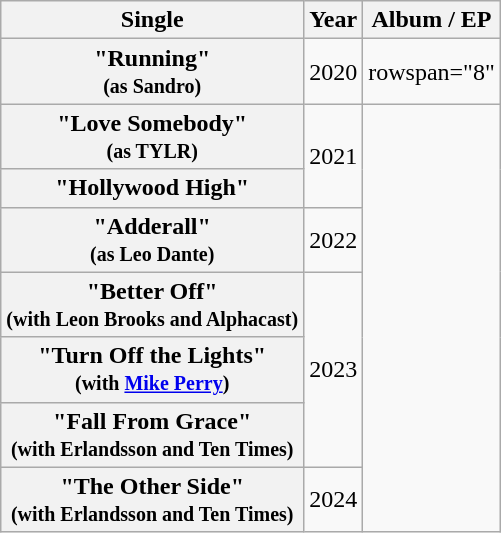<table class="wikitable plainrowheaders" style="text-align:center;">
<tr>
<th scope="col">Single</th>
<th scope="col">Year</th>
<th scope="col">Album / EP</th>
</tr>
<tr>
<th scope="row">"Running"<br><small>(as Sandro)</small></th>
<td>2020</td>
<td>rowspan="8" </td>
</tr>
<tr>
<th scope="row">"Love Somebody"<br><small>(as TYLR)</small></th>
<td rowspan="2">2021</td>
</tr>
<tr>
<th scope="row">"Hollywood High"</th>
</tr>
<tr>
<th scope="row">"Adderall"<br><small>(as Leo Dante)</small></th>
<td>2022</td>
</tr>
<tr>
<th scope="row">"Better Off"<br><small>(with Leon Brooks and Alphacast)</small></th>
<td rowspan="3">2023</td>
</tr>
<tr>
<th scope="row">"Turn Off the Lights"<br><small>(with <a href='#'>Mike Perry</a>)</small></th>
</tr>
<tr>
<th scope="row">"Fall From Grace"<br><small>(with Erlandsson and Ten Times)</small></th>
</tr>
<tr>
<th scope="row">"The Other Side"<br><small>(with Erlandsson and Ten Times)</small></th>
<td>2024</td>
</tr>
</table>
